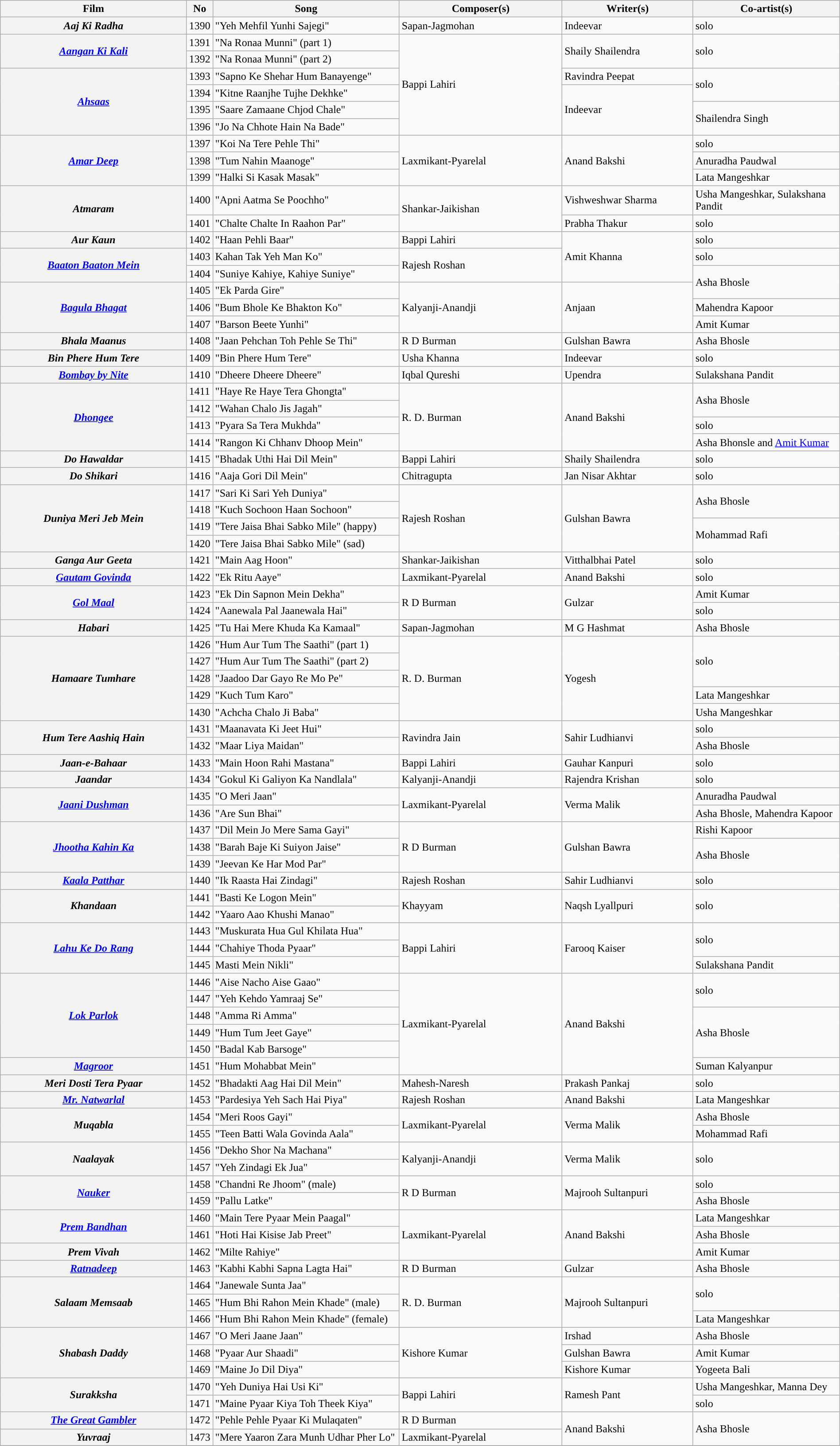<table class="wikitable plainrowheaders" width="100%" textcolor:#000;">
<tr style="background:#b0e0e66;">
<th scope="col" width=23%><strong>Film</strong></th>
<th><strong>No</strong></th>
<th scope="col" width=23%><strong>Song</strong></th>
<th scope="col" width=20%><strong>Composer(s)</strong></th>
<th scope="col" width=16%><strong>Writer(s)</strong></th>
<th scope="col" width=18%><strong>Co-artist(s)</strong></th>
</tr>
<tr>
<th><em>Aaj Ki Radha</em></th>
<td>1390</td>
<td>"Yeh Mehfil Yunhi Sajegi"</td>
<td>Sapan-Jagmohan</td>
<td>Indeevar</td>
<td>solo</td>
</tr>
<tr>
<th rowspan=2><em><a href='#'>Aangan Ki Kali</a></em></th>
<td>1391</td>
<td>"Na Ronaa Munni" (part 1)</td>
<td rowspan=6>Bappi Lahiri</td>
<td rowspan=2>Shaily Shailendra</td>
<td rowspan=2>solo</td>
</tr>
<tr>
<td>1392</td>
<td>"Na Ronaa Munni" (part 2)</td>
</tr>
<tr>
<th rowspan=4><em><a href='#'>Ahsaas</a></em></th>
<td>1393</td>
<td>"Sapno Ke Shehar Hum Banayenge"</td>
<td>Ravindra Peepat</td>
<td rowspan=2>solo</td>
</tr>
<tr>
<td>1394</td>
<td>"Kitne Raanjhe Tujhe Dekhke"</td>
<td rowspan=3>Indeevar</td>
</tr>
<tr>
<td>1395</td>
<td>"Saare Zamaane Chjod Chale"</td>
<td rowspan=2>Shailendra Singh</td>
</tr>
<tr>
<td>1396</td>
<td>"Jo Na Chhote Hain Na Bade"</td>
</tr>
<tr>
<th rowspan=3><em><a href='#'>Amar Deep</a></em></th>
<td>1397</td>
<td>"Koi Na Tere Pehle Thi"</td>
<td rowspan=3>Laxmikant-Pyarelal</td>
<td rowspan=3>Anand Bakshi</td>
<td>solo</td>
</tr>
<tr>
<td>1398</td>
<td>"Tum Nahin Maanoge"</td>
<td>Anuradha Paudwal</td>
</tr>
<tr>
<td>1399</td>
<td>"Halki Si Kasak Masak"</td>
<td>Lata Mangeshkar</td>
</tr>
<tr>
<th rowspan=2><em>Atmaram</em></th>
<td>1400</td>
<td>"Apni Aatma Se Poochho"</td>
<td rowspan=2>Shankar-Jaikishan</td>
<td>Vishweshwar Sharma</td>
<td>Usha Mangeshkar, Sulakshana Pandit</td>
</tr>
<tr>
<td>1401</td>
<td>"Chalte Chalte In Raahon Par"</td>
<td>Prabha Thakur</td>
<td>solo</td>
</tr>
<tr>
<th><em>Aur Kaun</em></th>
<td>1402</td>
<td>"Haan Pehli Baar"</td>
<td>Bappi Lahiri</td>
<td rowspan=3>Amit Khanna</td>
<td>solo</td>
</tr>
<tr>
<th rowspan=2><em><a href='#'>Baaton Baaton Mein</a></em></th>
<td>1403</td>
<td>Kahan Tak Yeh Man Ko"</td>
<td rowspan=2>Rajesh Roshan</td>
<td>solo</td>
</tr>
<tr>
<td>1404</td>
<td>"Suniye Kahiye, Kahiye Suniye"</td>
<td rowspan=2>Asha Bhosle</td>
</tr>
<tr>
<th rowspan=3><em><a href='#'>Bagula Bhagat</a></em></th>
<td>1405</td>
<td>"Ek Parda Gire"</td>
<td rowspan=3>Kalyanji-Anandji</td>
<td rowspan=3>Anjaan</td>
</tr>
<tr>
<td>1406</td>
<td>"Bum Bhole Ke Bhakton Ko"</td>
<td>Mahendra Kapoor</td>
</tr>
<tr>
<td>1407</td>
<td>"Barson Beete Yunhi"</td>
<td>Amit Kumar</td>
</tr>
<tr>
<th><em>Bhala Maanus</em></th>
<td>1408</td>
<td>"Jaan Pehchan Toh Pehle Se Thi"</td>
<td>R D Burman</td>
<td>Gulshan Bawra</td>
<td>Asha Bhosle</td>
</tr>
<tr>
<th><em>Bin Phere Hum Tere</em></th>
<td>1409</td>
<td>"Bin Phere Hum Tere"</td>
<td>Usha Khanna</td>
<td>Indeevar</td>
<td>solo</td>
</tr>
<tr>
<th><em><a href='#'>Bombay by Nite</a></em></th>
<td>1410</td>
<td>"Dheere Dheere Dheere"</td>
<td>Iqbal Qureshi</td>
<td>Upendra</td>
<td>Sulakshana Pandit</td>
</tr>
<tr>
<th rowspan=4><em><a href='#'>Dhongee</a></em></th>
<td>1411</td>
<td>"Haye Re Haye Tera Ghongta"</td>
<td rowspan=4>R. D. Burman</td>
<td rowspan=4>Anand Bakshi</td>
<td rowspan=2>Asha Bhosle</td>
</tr>
<tr>
<td>1412</td>
<td>"Wahan Chalo Jis Jagah"</td>
</tr>
<tr>
<td>1413</td>
<td>"Pyara Sa Tera Mukhda"</td>
<td>solo</td>
</tr>
<tr>
<td>1414</td>
<td>"Rangon Ki Chhanv Dhoop Mein"</td>
<td>Asha Bhonsle and <a href='#'>Amit Kumar</a></td>
</tr>
<tr>
<th><em>Do Hawaldar</em></th>
<td>1415</td>
<td>"Bhadak Uthi Hai Dil Mein"</td>
<td>Bappi Lahiri</td>
<td>Shaily Shailendra</td>
<td>solo</td>
</tr>
<tr>
<th><em>Do Shikari</em></th>
<td>1416</td>
<td>"Aaja Gori Dil Mein"</td>
<td>Chitragupta</td>
<td>Jan Nisar Akhtar</td>
<td>solo</td>
</tr>
<tr>
<th rowspan=4><em>Duniya Meri Jeb Mein</em></th>
<td>1417</td>
<td>"Sari Ki Sari Yeh Duniya"</td>
<td rowspan=4>Rajesh Roshan</td>
<td rowspan=4>Gulshan Bawra</td>
<td rowspan=2>Asha Bhosle</td>
</tr>
<tr>
<td>1418</td>
<td>"Kuch Sochoon Haan Sochoon"</td>
</tr>
<tr>
<td>1419</td>
<td>"Tere Jaisa Bhai Sabko Mile" (happy)</td>
<td rowspan=2>Mohammad Rafi</td>
</tr>
<tr>
<td>1420</td>
<td>"Tere Jaisa Bhai Sabko Mile" (sad)</td>
</tr>
<tr>
<th><em>Ganga Aur Geeta</em></th>
<td>1421</td>
<td>"Main Aag Hoon"</td>
<td>Shankar-Jaikishan</td>
<td>Vitthalbhai Patel</td>
<td>solo</td>
</tr>
<tr>
<th><em><a href='#'>Gautam Govinda</a></em></th>
<td>1422</td>
<td>"Ek Ritu Aaye"</td>
<td>Laxmikant-Pyarelal</td>
<td>Anand Bakshi</td>
<td>solo</td>
</tr>
<tr>
<th rowspan=2><em><a href='#'>Gol Maal</a></em></th>
<td>1423</td>
<td>"Ek Din Sapnon Mein Dekha"</td>
<td rowspan=2>R D Burman</td>
<td rowspan=2>Gulzar</td>
<td>Amit Kumar</td>
</tr>
<tr>
<td>1424</td>
<td>"Aanewala Pal Jaanewala Hai"</td>
<td>solo</td>
</tr>
<tr>
<th><em>Habari</em></th>
<td>1425</td>
<td>"Tu Hai Mere Khuda Ka Kamaal"</td>
<td>Sapan-Jagmohan</td>
<td>M G Hashmat</td>
<td>Asha Bhosle</td>
</tr>
<tr>
<th rowspan=5><em>Hamaare Tumhare</em></th>
<td>1426</td>
<td>"Hum Aur Tum The Saathi" (part 1)</td>
<td rowspan=5>R. D. Burman</td>
<td rowspan=5>Yogesh</td>
<td rowspan=3>solo</td>
</tr>
<tr>
<td>1427</td>
<td>"Hum Aur Tum The Saathi" (part 2)</td>
</tr>
<tr>
<td>1428</td>
<td>"Jaadoo Dar Gayo Re Mo Pe"</td>
</tr>
<tr>
<td>1429</td>
<td>"Kuch Tum Karo"</td>
<td>Lata Mangeshkar</td>
</tr>
<tr>
<td>1430</td>
<td>"Achcha Chalo Ji Baba"</td>
<td>Usha Mangeshkar</td>
</tr>
<tr>
<th rowspan=2><em>Hum Tere Aashiq Hain</em></th>
<td>1431</td>
<td>"Maanavata Ki Jeet Hui"</td>
<td rowspan=2>Ravindra Jain</td>
<td rowspan=2>Sahir Ludhianvi</td>
<td>solo</td>
</tr>
<tr>
<td>1432</td>
<td>"Maar Liya Maidan"</td>
<td>Asha Bhosle</td>
</tr>
<tr>
<th><em>Jaan-e-Bahaar</em></th>
<td>1433</td>
<td>"Main Hoon Rahi Mastana"</td>
<td>Bappi Lahiri</td>
<td>Gauhar Kanpuri</td>
<td>solo</td>
</tr>
<tr>
<th><em>Jaandar</em></th>
<td>1434</td>
<td>"Gokul Ki Galiyon Ka Nandlala"</td>
<td>Kalyanji-Anandji</td>
<td>Rajendra Krishan</td>
<td>solo</td>
</tr>
<tr>
<th rowspan=2><em><a href='#'>Jaani Dushman</a></em></th>
<td>1435</td>
<td>"O Meri Jaan"</td>
<td rowspan=2>Laxmikant-Pyarelal</td>
<td rowspan=2>Verma Malik</td>
<td>Anuradha Paudwal</td>
</tr>
<tr>
<td>1436</td>
<td>"Are Sun Bhai"</td>
<td>Asha Bhosle, Mahendra Kapoor</td>
</tr>
<tr>
<th rowspan=3><em><a href='#'>Jhootha Kahin Ka</a></em></th>
<td>1437</td>
<td>"Dil Mein Jo Mere Sama Gayi"</td>
<td rowspan=3>R D Burman</td>
<td rowspan=3>Gulshan Bawra</td>
<td>Rishi Kapoor</td>
</tr>
<tr>
<td>1438</td>
<td>"Barah Baje Ki Suiyon Jaise"</td>
<td rowspan=2>Asha Bhosle</td>
</tr>
<tr>
<td>1439</td>
<td>"Jeevan Ke Har Mod Par"</td>
</tr>
<tr>
<th><em><a href='#'>Kaala Patthar</a></em></th>
<td>1440</td>
<td>"Ik Raasta Hai Zindagi"</td>
<td>Rajesh Roshan</td>
<td>Sahir Ludhianvi</td>
<td>solo</td>
</tr>
<tr>
<th rowspan=2><em>Khandaan</em></th>
<td>1441</td>
<td>"Basti Ke Logon Mein"</td>
<td rowspan=2>Khayyam</td>
<td rowspan=2>Naqsh Lyallpuri</td>
<td rowspan=2>solo</td>
</tr>
<tr>
<td>1442</td>
<td>"Yaaro Aao Khushi Manao"</td>
</tr>
<tr>
<th rowspan=3><em><a href='#'>Lahu Ke Do Rang</a></em></th>
<td>1443</td>
<td>"Muskurata Hua Gul Khilata Hua"</td>
<td rowspan=3>Bappi Lahiri</td>
<td rowspan=3>Farooq Kaiser</td>
<td rowspan=2>solo</td>
</tr>
<tr>
<td>1444</td>
<td>"Chahiye Thoda Pyaar"</td>
</tr>
<tr>
<td>1445</td>
<td>Masti Mein Nikli"</td>
<td>Sulakshana Pandit</td>
</tr>
<tr>
<th rowspan=5><em><a href='#'>Lok Parlok</a></em></th>
<td>1446</td>
<td>"Aise Nacho Aise Gaao"</td>
<td rowspan=6>Laxmikant-Pyarelal</td>
<td rowspan=6>Anand Bakshi</td>
<td rowspan=2>solo</td>
</tr>
<tr>
<td>1447</td>
<td>"Yeh Kehdo Yamraaj Se"</td>
</tr>
<tr>
<td>1448</td>
<td>"Amma Ri Amma"</td>
<td rowspan=3>Asha Bhosle</td>
</tr>
<tr>
<td>1449</td>
<td>"Hum Tum Jeet Gaye"</td>
</tr>
<tr>
<td>1450</td>
<td>"Badal Kab Barsoge"</td>
</tr>
<tr>
<th><em><a href='#'>Magroor</a></em></th>
<td>1451</td>
<td>"Hum Mohabbat Mein"</td>
<td>Suman Kalyanpur</td>
</tr>
<tr>
<th><em>Meri Dosti Tera Pyaar</em></th>
<td>1452</td>
<td>"Bhadakti Aag Hai Dil Mein"</td>
<td>Mahesh-Naresh</td>
<td>Prakash Pankaj</td>
<td>solo</td>
</tr>
<tr>
<th><em><a href='#'>Mr. Natwarlal</a></em></th>
<td>1453</td>
<td>"Pardesiya Yeh Sach Hai Piya"</td>
<td>Rajesh Roshan</td>
<td>Anand Bakshi</td>
<td>Lata Mangeshkar</td>
</tr>
<tr>
<th rowspan=2><em>Muqabla</em></th>
<td>1454</td>
<td>"Meri Roos Gayi"</td>
<td rowspan=2>Laxmikant-Pyarelal</td>
<td rowspan=2>Verma Malik</td>
<td>Asha Bhosle</td>
</tr>
<tr>
<td>1455</td>
<td>"Teen Batti Wala Govinda Aala"</td>
<td>Mohammad Rafi</td>
</tr>
<tr>
<th rowspan=2><em>Naalayak</em></th>
<td>1456</td>
<td>"Dekho Shor Na Machana"</td>
<td rowspan=2>Kalyanji-Anandji</td>
<td rowspan=2>Verma Malik</td>
<td rowspan=2>solo</td>
</tr>
<tr>
<td>1457</td>
<td>"Yeh Zindagi Ek Jua"</td>
</tr>
<tr>
<th Rowspan=2><em><a href='#'>Nauker</a></em></th>
<td>1458</td>
<td>"Chandni Re Jhoom" (male)</td>
<td rowspan=2>R D Burman</td>
<td rowspan=2>Majrooh Sultanpuri</td>
<td>solo</td>
</tr>
<tr>
<td>1459</td>
<td>"Pallu Latke"</td>
<td>Asha Bhosle</td>
</tr>
<tr>
<th rowspan=2><em><a href='#'>Prem Bandhan</a></em></th>
<td>1460</td>
<td>"Main Tere Pyaar Mein Paagal"</td>
<td rowspan=3>Laxmikant-Pyarelal</td>
<td rowspan=3>Anand Bakshi</td>
<td>Lata Mangeshkar</td>
</tr>
<tr>
<td>1461</td>
<td>"Hoti Hai Kisise Jab Preet"</td>
<td>Asha Bhosle</td>
</tr>
<tr>
<th><em>Prem Vivah</em></th>
<td>1462</td>
<td>"Milte Rahiye"</td>
<td>Amit Kumar</td>
</tr>
<tr>
<th><em><a href='#'>Ratnadeep</a></em></th>
<td>1463</td>
<td>"Kabhi Kabhi Sapna Lagta Hai"</td>
<td>R D Burman</td>
<td>Gulzar</td>
<td>Asha Bhosle</td>
</tr>
<tr>
<th rowspan=3><em>Salaam Memsaab</em></th>
<td>1464</td>
<td>"Janewale Sunta Jaa"</td>
<td rowspan=3>R. D. Burman</td>
<td rowspan=3>Majrooh Sultanpuri</td>
<td rowspan=2>solo</td>
</tr>
<tr>
<td>1465</td>
<td>"Hum Bhi Rahon Mein Khade" (male)</td>
</tr>
<tr>
<td>1466</td>
<td>"Hum Bhi Rahon Mein Khade" (female)</td>
<td>Lata Mangeshkar</td>
</tr>
<tr>
<th rowspan=3><em>Shabash Daddy</em></th>
<td>1467</td>
<td>"O Meri Jaane Jaan"</td>
<td rowspan=3>Kishore Kumar</td>
<td>Irshad</td>
<td rowspan=1>Asha Bhosle</td>
</tr>
<tr>
<td>1468</td>
<td>"Pyaar Aur Shaadi"</td>
<td>Gulshan Bawra</td>
<td>Amit Kumar</td>
</tr>
<tr>
<td>1469</td>
<td>"Maine Jo Dil Diya"</td>
<td>Kishore Kumar</td>
<td>Yogeeta Bali</td>
</tr>
<tr>
<th rowspan=2><em>Surakksha</em></th>
<td>1470</td>
<td>"Yeh Duniya Hai Usi Ki"</td>
<td rowspan=2>Bappi Lahiri</td>
<td rowspan=2>Ramesh Pant</td>
<td>Usha Mangeshkar, Manna Dey</td>
</tr>
<tr>
<td>1471</td>
<td>"Maine Pyaar Kiya Toh Theek Kiya"</td>
<td>solo</td>
</tr>
<tr>
<th><em><a href='#'>The Great Gambler</a></em></th>
<td>1472</td>
<td>"Pehle Pehle Pyaar Ki Mulaqaten"</td>
<td>R D Burman</td>
<td rowspan=2>Anand Bakshi</td>
<td rowspan=2>Asha Bhosle</td>
</tr>
<tr>
<th><em>Yuvraaj</em></th>
<td>1473</td>
<td>"Mere Yaaron Zara Munh Udhar Pher Lo"</td>
<td>Laxmikant-Pyarelal</td>
</tr>
<tr>
</tr>
</table>
